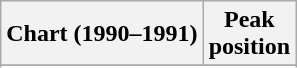<table class="wikitable sortable">
<tr>
<th align="left">Chart (1990–1991)</th>
<th align="center">Peak<br>position</th>
</tr>
<tr>
</tr>
<tr>
</tr>
</table>
